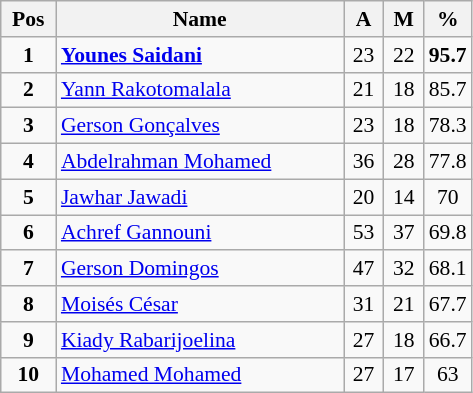<table class="wikitable" style="text-align:center; font-size:90%;">
<tr>
<th width=30px>Pos</th>
<th width=185px>Name</th>
<th width=20px>A</th>
<th width=20px>M</th>
<th width=25px>%</th>
</tr>
<tr>
<td><strong>1</strong></td>
<td align=left> <strong><a href='#'>Younes Saidani</a></strong></td>
<td>23</td>
<td>22</td>
<td><strong>95.7</strong></td>
</tr>
<tr>
<td><strong>2</strong></td>
<td align=left> <a href='#'>Yann Rakotomalala</a></td>
<td>21</td>
<td>18</td>
<td>85.7</td>
</tr>
<tr>
<td><strong>3</strong></td>
<td align=left> <a href='#'>Gerson Gonçalves</a></td>
<td>23</td>
<td>18</td>
<td>78.3</td>
</tr>
<tr>
<td><strong>4</strong></td>
<td align=left> <a href='#'>Abdelrahman Mohamed</a></td>
<td>36</td>
<td>28</td>
<td>77.8</td>
</tr>
<tr>
<td><strong>5</strong></td>
<td align=left> <a href='#'>Jawhar Jawadi</a></td>
<td>20</td>
<td>14</td>
<td>70</td>
</tr>
<tr>
<td><strong>6</strong></td>
<td align=left> <a href='#'>Achref Gannouni</a></td>
<td>53</td>
<td>37</td>
<td>69.8</td>
</tr>
<tr>
<td><strong>7</strong></td>
<td align=left> <a href='#'>Gerson Domingos</a></td>
<td>47</td>
<td>32</td>
<td>68.1</td>
</tr>
<tr>
<td><strong>8</strong></td>
<td align=left> <a href='#'>Moisés César</a></td>
<td>31</td>
<td>21</td>
<td>67.7</td>
</tr>
<tr>
<td><strong>9</strong></td>
<td align=left> <a href='#'>Kiady Rabarijoelina</a></td>
<td>27</td>
<td>18</td>
<td>66.7</td>
</tr>
<tr>
<td><strong>10</strong></td>
<td align=left> <a href='#'>Mohamed Mohamed</a></td>
<td>27</td>
<td>17</td>
<td>63</td>
</tr>
</table>
